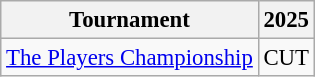<table class="wikitable" style="font-size:95%;text-align:center;">
<tr>
<th>Tournament</th>
<th>2025</th>
</tr>
<tr>
<td align=left><a href='#'>The Players Championship</a></td>
<td>CUT</td>
</tr>
</table>
